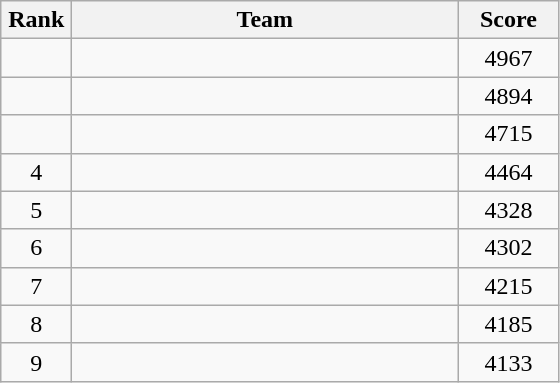<table class=wikitable style="text-align:center">
<tr>
<th width=40>Rank</th>
<th width=250>Team</th>
<th width=60>Score</th>
</tr>
<tr>
<td></td>
<td align=left></td>
<td>4967</td>
</tr>
<tr>
<td></td>
<td align=left></td>
<td>4894</td>
</tr>
<tr>
<td></td>
<td align=left></td>
<td>4715</td>
</tr>
<tr>
<td>4</td>
<td align=left></td>
<td>4464</td>
</tr>
<tr>
<td>5</td>
<td align=left></td>
<td>4328</td>
</tr>
<tr>
<td>6</td>
<td align=left></td>
<td>4302</td>
</tr>
<tr>
<td>7</td>
<td align=left></td>
<td>4215</td>
</tr>
<tr>
<td>8</td>
<td align=left></td>
<td>4185</td>
</tr>
<tr>
<td>9</td>
<td align=left></td>
<td>4133</td>
</tr>
</table>
